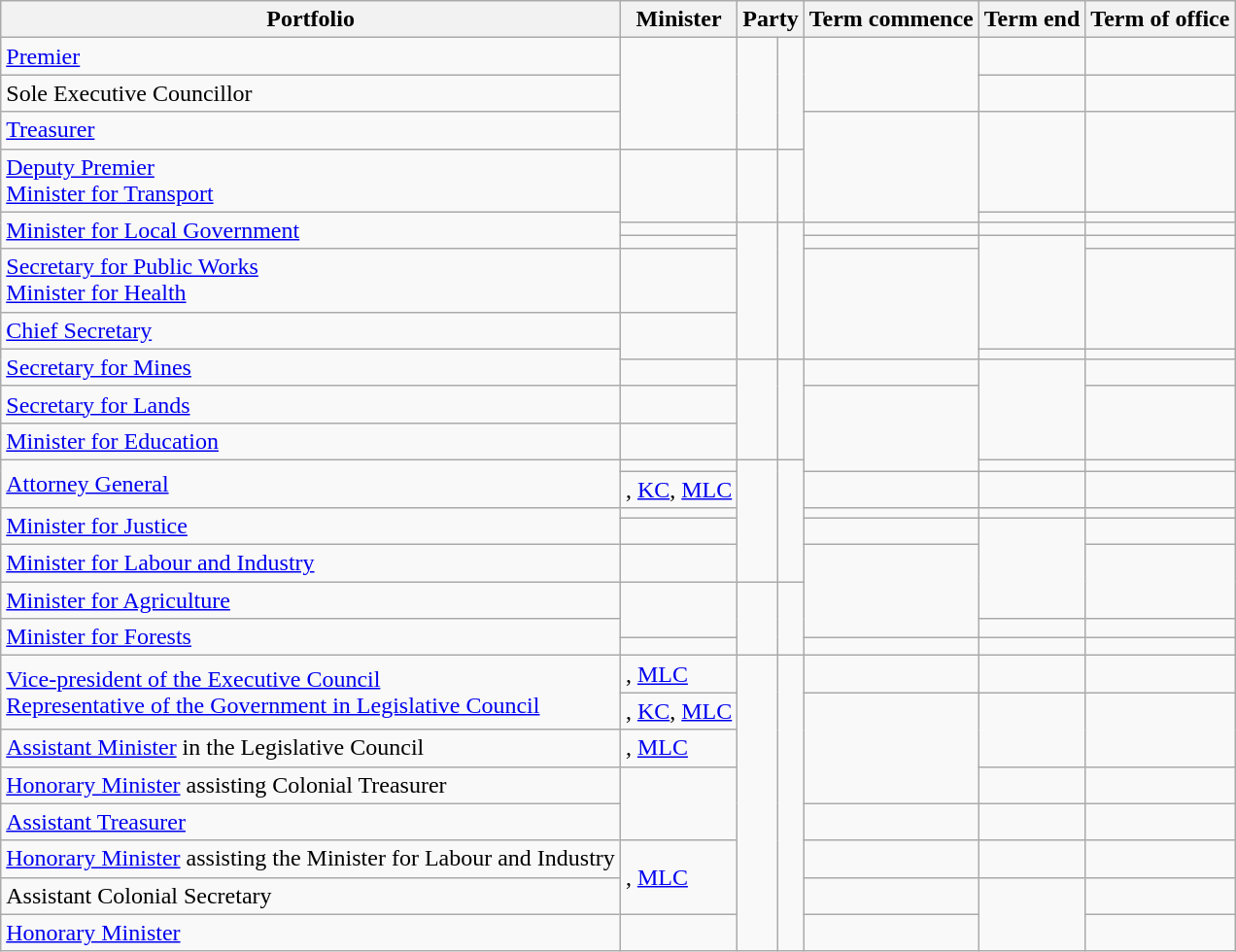<table class="wikitable sortable">
<tr>
<th>Portfolio</th>
<th>Minister</th>
<th colspan=2>Party</th>
<th>Term commence</th>
<th>Term end</th>
<th>Term of office</th>
</tr>
<tr>
<td><a href='#'>Premier</a></td>
<td rowspan="3"></td>
<td rowspan=3 > </td>
<td rowspan=3></td>
<td rowspan=2 align="center"></td>
<td align="center"></td>
<td align="center"></td>
</tr>
<tr>
<td>Sole Executive Councillor</td>
<td align="center"></td>
<td align="center"></td>
</tr>
<tr>
<td><a href='#'>Treasurer</a></td>
<td rowspan=3 align="center"></td>
<td rowspan=2 align="center"></td>
<td rowspan=2 align="center"></td>
</tr>
<tr>
<td><a href='#'>Deputy Premier</a><br><a href='#'>Minister for Transport</a></td>
<td rowspan=2></td>
<td rowspan=2 > </td>
<td rowspan=2></td>
</tr>
<tr>
<td rowspan="3"><a href='#'>Minister for Local Government</a></td>
<td align="center"></td>
<td align="center"></td>
</tr>
<tr>
<td></td>
<td rowspan="5" > </td>
<td rowspan="5"></td>
<td align="center"></td>
<td align="center"></td>
<td align="center"></td>
</tr>
<tr>
<td></td>
<td align="center"></td>
<td rowspan="3" align="center"></td>
<td align="center"></td>
</tr>
<tr>
<td><a href='#'>Secretary for Public Works</a><br><a href='#'>Minister for Health</a></td>
<td></td>
<td rowspan=3 align="center"></td>
<td rowspan=2 align="center"></td>
</tr>
<tr>
<td><a href='#'>Chief Secretary</a></td>
<td rowspan=2></td>
</tr>
<tr>
<td rowspan="2"><a href='#'>Secretary for Mines</a></td>
<td align="center"></td>
<td align="center"></td>
</tr>
<tr>
<td></td>
<td rowspan="3" > </td>
<td rowspan="3"></td>
<td align="center"></td>
<td rowspan="3" align="center"></td>
<td align="center"></td>
</tr>
<tr>
<td><a href='#'>Secretary for Lands</a></td>
<td></td>
<td rowspan="3" align="center"></td>
<td rowspan=2 align="center"></td>
</tr>
<tr>
<td><a href='#'>Minister for Education</a></td>
<td></td>
</tr>
<tr>
<td rowspan="2"><a href='#'>Attorney General</a></td>
<td></td>
<td rowspan="5" > </td>
<td rowspan="5"></td>
<td align="center"></td>
<td align="center"></td>
</tr>
<tr>
<td>, <a href='#'>KC</a>, <a href='#'>MLC</a></td>
<td align="center"></td>
<td align="center"></td>
<td align="center"></td>
</tr>
<tr>
<td rowspan="2"><a href='#'>Minister for Justice</a></td>
<td></td>
<td align="center"></td>
<td align="center"></td>
<td align="center"></td>
</tr>
<tr>
<td></td>
<td align="center"></td>
<td rowspan="3" align="center"></td>
<td align="center"></td>
</tr>
<tr>
<td><a href='#'>Minister for Labour and Industry</a></td>
<td></td>
<td rowspan="3" align="center"></td>
<td rowspan="2" align="center"></td>
</tr>
<tr>
<td><a href='#'>Minister for Agriculture</a></td>
<td rowspan="2"></td>
<td rowspan="3" > </td>
<td rowspan="3"></td>
</tr>
<tr>
<td rowspan="2"><a href='#'>Minister for Forests</a></td>
<td align="center"></td>
<td align="center"></td>
</tr>
<tr>
<td></td>
<td align="center"></td>
<td align="center"></td>
<td align="center"></td>
</tr>
<tr>
<td rowspan="2"><a href='#'>Vice-president of the Executive Council</a><br><a href='#'>Representative of the Government in Legislative Council</a></td>
<td>, <a href='#'>MLC</a></td>
<td rowspan="8" > </td>
<td rowspan="8"></td>
<td align="center"></td>
<td align="center"></td>
<td align="center"></td>
</tr>
<tr>
<td>, <a href='#'>KC</a>, <a href='#'>MLC</a></td>
<td rowspan="3" align="center"></td>
<td rowspan="2" align="center"></td>
<td rowspan="2" align="center"></td>
</tr>
<tr>
<td><a href='#'>Assistant Minister</a> in the Legislative Council</td>
<td>, <a href='#'>MLC</a></td>
</tr>
<tr>
<td><a href='#'>Honorary Minister</a> assisting Colonial Treasurer</td>
<td rowspan="2"></td>
<td align="center"></td>
<td align="center"></td>
</tr>
<tr>
<td><a href='#'>Assistant Treasurer</a></td>
<td align="center"></td>
<td align="center"></td>
<td align="center"></td>
</tr>
<tr>
<td><a href='#'>Honorary Minister</a> assisting the Minister for Labour and Industry</td>
<td rowspan="2">, <a href='#'>MLC</a></td>
<td align="center"></td>
<td align="center"></td>
<td align="center"></td>
</tr>
<tr>
<td>Assistant Colonial Secretary</td>
<td align="center"></td>
<td rowspan="2" align="center"></td>
<td align="center"></td>
</tr>
<tr>
<td><a href='#'>Honorary Minister</a></td>
<td></td>
<td align="center"></td>
<td align="center"></td>
</tr>
</table>
